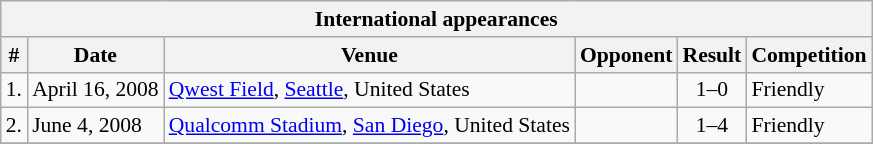<table class="wikitable collapsible collapsed" style="font-size:90%">
<tr>
<th colspan="7"><strong>International appearances</strong></th>
</tr>
<tr>
<th>#</th>
<th>Date</th>
<th>Venue</th>
<th>Opponent</th>
<th>Result</th>
<th>Competition</th>
</tr>
<tr>
<td>1.</td>
<td>April 16, 2008</td>
<td><a href='#'>Qwest Field</a>, <a href='#'>Seattle</a>, United States</td>
<td></td>
<td align=center>1–0</td>
<td>Friendly</td>
</tr>
<tr>
<td>2.</td>
<td>June 4, 2008</td>
<td><a href='#'>Qualcomm Stadium</a>, <a href='#'>San Diego</a>, United States</td>
<td></td>
<td align=center>1–4</td>
<td>Friendly</td>
</tr>
<tr>
</tr>
</table>
